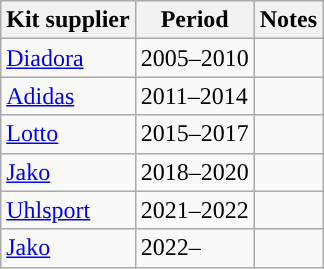<table class="wikitable">
<tr>
<th style="width=30;">Kit supplier</th>
<th style="width=30;">Period</th>
<th style="width=30;">Notes</th>
</tr>
<tr>
<td><a href='#'>Diadora</a></td>
<td>2005–2010</td>
<td></td>
</tr>
<tr>
<td><a href='#'>Adidas</a></td>
<td>2011–2014</td>
<td></td>
</tr>
<tr>
<td><a href='#'>Lotto</a></td>
<td>2015–2017</td>
<td></td>
</tr>
<tr>
<td><a href='#'>Jako</a></td>
<td>2018–2020</td>
<td></td>
</tr>
<tr>
<td><a href='#'>Uhlsport</a></td>
<td>2021–2022</td>
<td></td>
</tr>
<tr>
<td><a href='#'>Jako</a></td>
<td>2022–</td>
<td></td>
</tr>
</table>
